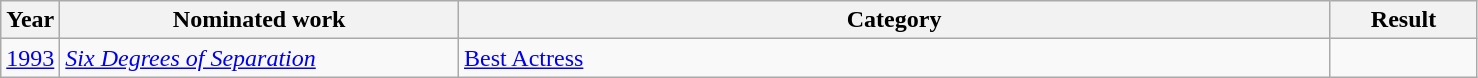<table class=wikitable>
<tr>
<th width=4%>Year</th>
<th width=27%>Nominated work</th>
<th width=59%>Category</th>
<th width=10%>Result</th>
</tr>
<tr>
<td><a href='#'>1993</a></td>
<td><em><a href='#'>Six Degrees of Separation</a></em></td>
<td><a href='#'>Best Actress</a></td>
<td></td>
</tr>
</table>
